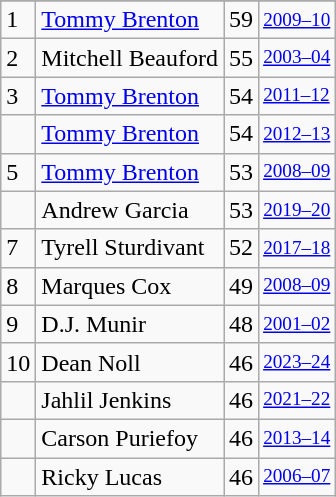<table class="wikitable">
<tr>
</tr>
<tr>
<td>1</td>
<td><a href='#'>Tommy Brenton</a></td>
<td>59</td>
<td style="font-size:80%;"><a href='#'>2009–10</a></td>
</tr>
<tr>
<td>2</td>
<td>Mitchell Beauford</td>
<td>55</td>
<td style="font-size:80%;"><a href='#'>2003–04</a></td>
</tr>
<tr>
<td>3</td>
<td><a href='#'>Tommy Brenton</a></td>
<td>54</td>
<td style="font-size:80%;"><a href='#'>2011–12</a></td>
</tr>
<tr>
<td></td>
<td><a href='#'>Tommy Brenton</a></td>
<td>54</td>
<td style="font-size:80%;"><a href='#'>2012–13</a></td>
</tr>
<tr>
<td>5</td>
<td><a href='#'>Tommy Brenton</a></td>
<td>53</td>
<td style="font-size:80%;"><a href='#'>2008–09</a></td>
</tr>
<tr>
<td></td>
<td>Andrew Garcia</td>
<td>53</td>
<td style="font-size:80%;"><a href='#'>2019–20</a></td>
</tr>
<tr>
<td>7</td>
<td>Tyrell Sturdivant</td>
<td>52</td>
<td style="font-size:80%;"><a href='#'>2017–18</a></td>
</tr>
<tr>
<td>8</td>
<td>Marques Cox</td>
<td>49</td>
<td style="font-size:80%;"><a href='#'>2008–09</a></td>
</tr>
<tr>
<td>9</td>
<td>D.J. Munir</td>
<td>48</td>
<td style="font-size:80%;"><a href='#'>2001–02</a></td>
</tr>
<tr>
<td>10</td>
<td>Dean Noll</td>
<td>46</td>
<td style="font-size:80%;"><a href='#'>2023–24</a></td>
</tr>
<tr>
<td></td>
<td>Jahlil Jenkins</td>
<td>46</td>
<td style="font-size:80%;"><a href='#'>2021–22</a></td>
</tr>
<tr>
<td></td>
<td>Carson Puriefoy</td>
<td>46</td>
<td style="font-size:80%;"><a href='#'>2013–14</a></td>
</tr>
<tr>
<td></td>
<td>Ricky Lucas</td>
<td>46</td>
<td style="font-size:80%;"><a href='#'>2006–07</a></td>
</tr>
</table>
